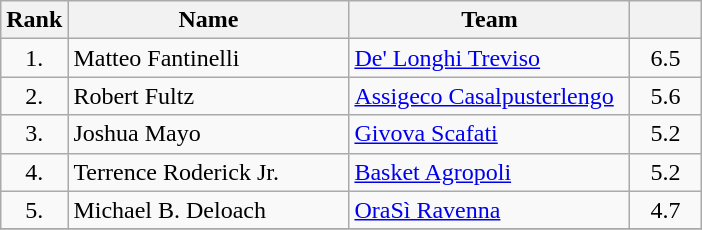<table class="wikitable" style="text-align: center;">
<tr>
<th>Rank</th>
<th width=180>Name</th>
<th width=180>Team</th>
<th width=40></th>
</tr>
<tr>
<td>1.</td>
<td align="left"> Matteo Fantinelli</td>
<td style="text-align:left;"><a href='#'>De' Longhi Treviso</a></td>
<td>6.5</td>
</tr>
<tr>
<td>2.</td>
<td align="left"> Robert Fultz</td>
<td style="text-align:left;"><a href='#'>Assigeco Casalpusterlengo</a></td>
<td>5.6</td>
</tr>
<tr>
<td>3.</td>
<td align="left"> Joshua Mayo</td>
<td style="text-align:left;"><a href='#'>Givova Scafati</a></td>
<td>5.2</td>
</tr>
<tr>
<td>4.</td>
<td align="left"> Terrence Roderick Jr.</td>
<td style="text-align:left;"><a href='#'>Basket Agropoli</a></td>
<td>5.2</td>
</tr>
<tr>
<td>5.</td>
<td align="left"> Michael B. Deloach</td>
<td style="text-align:left;"><a href='#'>OraSì Ravenna</a></td>
<td>4.7</td>
</tr>
<tr>
</tr>
</table>
